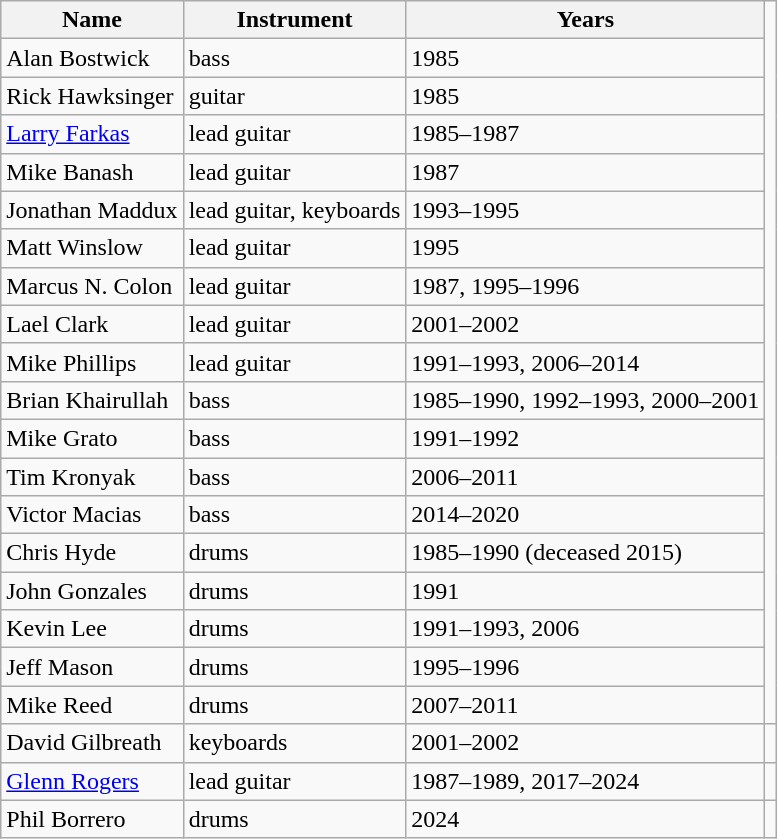<table class="wikitable">
<tr>
<th>Name</th>
<th>Instrument</th>
<th>Years</th>
</tr>
<tr>
<td>Alan Bostwick</td>
<td>bass</td>
<td>1985</td>
</tr>
<tr>
<td>Rick Hawksinger</td>
<td>guitar</td>
<td>1985</td>
</tr>
<tr>
<td><a href='#'>Larry Farkas</a></td>
<td>lead guitar</td>
<td>1985–1987</td>
</tr>
<tr>
<td>Mike Banash</td>
<td>lead guitar</td>
<td>1987</td>
</tr>
<tr>
<td>Jonathan Maddux</td>
<td>lead guitar, keyboards</td>
<td>1993–1995</td>
</tr>
<tr>
<td>Matt Winslow</td>
<td>lead guitar</td>
<td>1995</td>
</tr>
<tr>
<td>Marcus N. Colon</td>
<td>lead guitar</td>
<td>1987, 1995–1996</td>
</tr>
<tr>
<td>Lael Clark</td>
<td>lead guitar</td>
<td>2001–2002</td>
</tr>
<tr>
<td>Mike Phillips</td>
<td>lead guitar</td>
<td>1991–1993, 2006–2014</td>
</tr>
<tr>
<td>Brian Khairullah</td>
<td>bass</td>
<td>1985–1990, 1992–1993, 2000–2001</td>
</tr>
<tr>
<td>Mike Grato</td>
<td>bass</td>
<td>1991–1992</td>
</tr>
<tr>
<td>Tim Kronyak</td>
<td>bass</td>
<td>2006–2011</td>
</tr>
<tr>
<td>Victor Macias</td>
<td>bass</td>
<td>2014–2020</td>
</tr>
<tr>
<td>Chris Hyde</td>
<td>drums</td>
<td>1985–1990 (deceased 2015)</td>
</tr>
<tr>
<td>John Gonzales</td>
<td>drums</td>
<td>1991</td>
</tr>
<tr>
<td>Kevin Lee</td>
<td>drums</td>
<td>1991–1993, 2006</td>
</tr>
<tr>
<td>Jeff Mason</td>
<td>drums</td>
<td>1995–1996</td>
</tr>
<tr>
<td>Mike Reed</td>
<td>drums</td>
<td>2007–2011</td>
</tr>
<tr>
<td>David Gilbreath</td>
<td>keyboards</td>
<td>2001–2002</td>
<td></td>
</tr>
<tr>
<td><a href='#'>Glenn Rogers</a></td>
<td>lead guitar</td>
<td>1987–1989, 2017–2024</td>
<td></td>
</tr>
<tr>
<td>Phil Borrero</td>
<td>drums</td>
<td>2024</td>
<td></td>
</tr>
</table>
